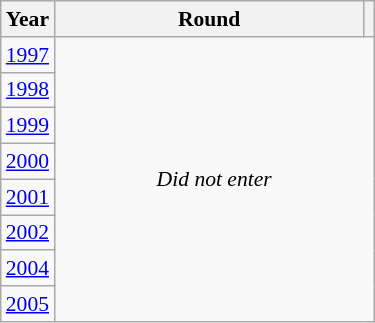<table class="wikitable" style="text-align: center; font-size:90%">
<tr>
<th>Year</th>
<th style="width:200px">Round</th>
<th></th>
</tr>
<tr>
<td><a href='#'>1997</a></td>
<td colspan="2" rowspan="8"><em>Did not enter</em></td>
</tr>
<tr>
<td><a href='#'>1998</a></td>
</tr>
<tr>
<td><a href='#'>1999</a></td>
</tr>
<tr>
<td><a href='#'>2000</a></td>
</tr>
<tr>
<td><a href='#'>2001</a></td>
</tr>
<tr>
<td><a href='#'>2002</a></td>
</tr>
<tr>
<td><a href='#'>2004</a></td>
</tr>
<tr>
<td><a href='#'>2005</a></td>
</tr>
</table>
